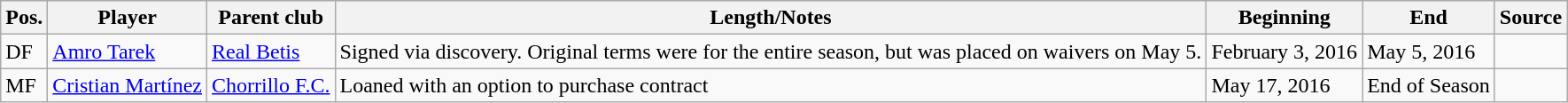<table class="wikitable sortable" style="text-align: left">
<tr>
<th><strong>Pos.</strong></th>
<th><strong>Player</strong></th>
<th><strong>Parent club</strong></th>
<th><strong>Length/Notes</strong></th>
<th><strong>Beginning</strong></th>
<th><strong>End</strong></th>
<th><strong>Source</strong></th>
</tr>
<tr>
<td>DF</td>
<td> <a href='#'>Amro Tarek</a></td>
<td> <a href='#'>Real Betis</a></td>
<td>Signed via discovery. Original terms were for the entire season, but was placed on waivers on May 5.</td>
<td>February 3, 2016</td>
<td>May 5, 2016</td>
<td align=center></td>
</tr>
<tr>
<td>MF</td>
<td> <a href='#'>Cristian Martínez</a></td>
<td> <a href='#'>Chorrillo F.C.</a></td>
<td>Loaned with an option to purchase contract</td>
<td>May 17, 2016</td>
<td>End of Season</td>
<td align=center></td>
</tr>
</table>
